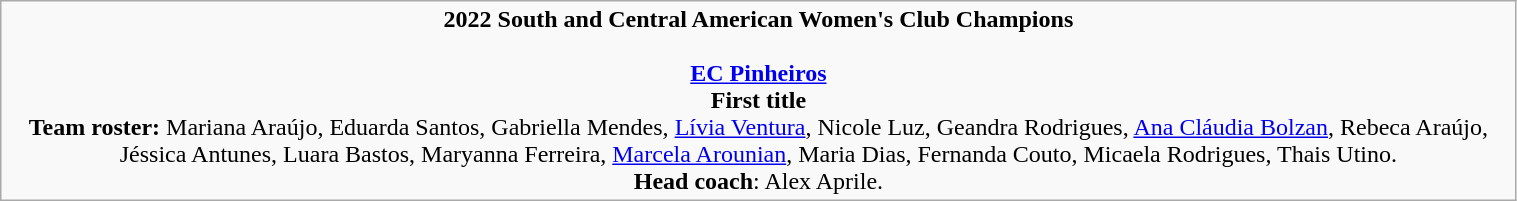<table class="wikitable" style="width: 80%;">
<tr style="text-align: center;">
<td><strong>2022 South and Central American Women's Club Champions</strong><br><br><strong><a href='#'>EC Pinheiros</a></strong><br><strong>First title</strong><br><strong>Team roster:</strong> Mariana Araújo, Eduarda Santos, Gabriella Mendes, <a href='#'>Lívia Ventura</a>, Nicole Luz, Geandra Rodrigues, <a href='#'>Ana Cláudia Bolzan</a>, Rebeca Araújo, Jéssica Antunes, Luara Bastos, Maryanna Ferreira, <a href='#'>Marcela Arounian</a>, Maria Dias, Fernanda Couto, Micaela Rodrigues, Thais Utino. <br><strong>Head coach</strong>: Alex Aprile.</td>
</tr>
</table>
